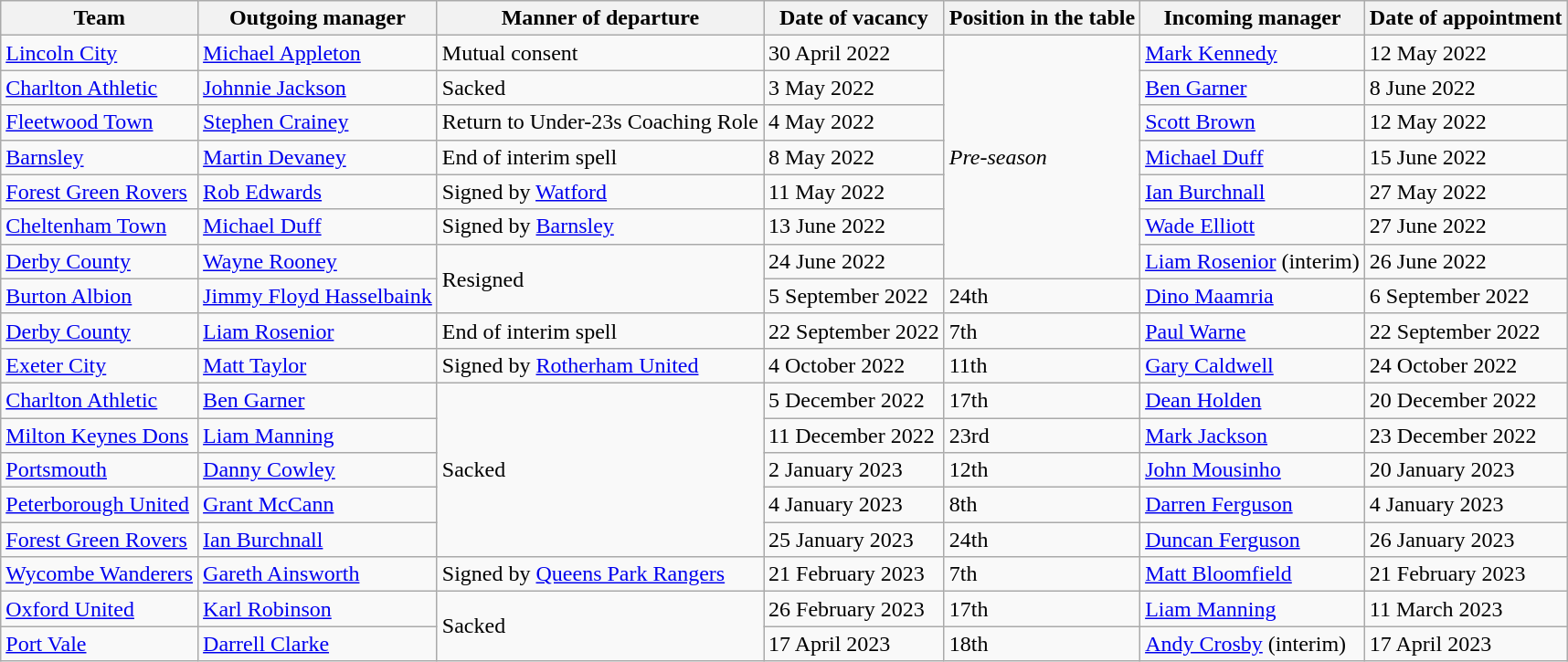<table class="wikitable">
<tr>
<th>Team</th>
<th>Outgoing manager</th>
<th>Manner of departure</th>
<th>Date of vacancy</th>
<th>Position in the table</th>
<th>Incoming manager</th>
<th>Date of appointment</th>
</tr>
<tr>
<td><a href='#'>Lincoln City</a></td>
<td> <a href='#'>Michael Appleton</a></td>
<td>Mutual consent</td>
<td>30 April 2022</td>
<td rowspan=7><em>Pre-season</em></td>
<td> <a href='#'>Mark Kennedy</a></td>
<td>12 May 2022</td>
</tr>
<tr>
<td><a href='#'>Charlton Athletic</a></td>
<td> <a href='#'>Johnnie Jackson</a></td>
<td>Sacked</td>
<td>3 May 2022</td>
<td> <a href='#'>Ben Garner</a></td>
<td>8 June 2022</td>
</tr>
<tr>
<td><a href='#'>Fleetwood Town</a></td>
<td> <a href='#'>Stephen Crainey</a></td>
<td>Return to Under-23s Coaching Role</td>
<td>4 May 2022</td>
<td> <a href='#'>Scott Brown</a></td>
<td>12 May 2022</td>
</tr>
<tr>
<td><a href='#'>Barnsley</a></td>
<td> <a href='#'>Martin Devaney</a></td>
<td>End of interim spell</td>
<td>8 May 2022</td>
<td> <a href='#'>Michael Duff</a></td>
<td>15 June 2022</td>
</tr>
<tr>
<td><a href='#'>Forest Green Rovers</a></td>
<td> <a href='#'>Rob Edwards</a></td>
<td>Signed by <a href='#'>Watford</a></td>
<td>11 May 2022</td>
<td> <a href='#'>Ian Burchnall</a></td>
<td>27 May 2022</td>
</tr>
<tr>
<td><a href='#'>Cheltenham Town</a></td>
<td> <a href='#'>Michael Duff</a></td>
<td>Signed by <a href='#'>Barnsley</a></td>
<td>13 June 2022</td>
<td> <a href='#'>Wade Elliott</a></td>
<td>27 June 2022</td>
</tr>
<tr>
<td><a href='#'>Derby County</a></td>
<td> <a href='#'>Wayne Rooney</a></td>
<td rowspan="2">Resigned</td>
<td>24 June 2022</td>
<td> <a href='#'>Liam Rosenior</a> (interim)</td>
<td>26 June 2022</td>
</tr>
<tr>
<td><a href='#'>Burton Albion</a></td>
<td> <a href='#'>Jimmy Floyd Hasselbaink</a></td>
<td>5 September 2022</td>
<td>24th</td>
<td> <a href='#'>Dino Maamria</a></td>
<td>6 September 2022</td>
</tr>
<tr>
<td><a href='#'>Derby County</a></td>
<td> <a href='#'>Liam Rosenior</a></td>
<td>End of interim spell</td>
<td>22 September 2022</td>
<td>7th</td>
<td> <a href='#'>Paul Warne</a></td>
<td>22 September 2022</td>
</tr>
<tr>
<td><a href='#'>Exeter City</a></td>
<td> <a href='#'>Matt Taylor</a></td>
<td>Signed by <a href='#'>Rotherham United</a></td>
<td>4 October 2022</td>
<td>11th</td>
<td> <a href='#'>Gary Caldwell</a></td>
<td>24 October 2022</td>
</tr>
<tr>
<td><a href='#'>Charlton Athletic</a></td>
<td> <a href='#'>Ben Garner</a></td>
<td rowspan="5">Sacked</td>
<td>5 December 2022</td>
<td>17th</td>
<td> <a href='#'>Dean Holden</a></td>
<td>20 December 2022</td>
</tr>
<tr>
<td><a href='#'>Milton Keynes Dons</a></td>
<td> <a href='#'>Liam Manning</a></td>
<td>11 December 2022</td>
<td>23rd</td>
<td> <a href='#'>Mark Jackson</a></td>
<td>23 December 2022</td>
</tr>
<tr>
<td><a href='#'>Portsmouth</a></td>
<td> <a href='#'>Danny Cowley</a></td>
<td>2 January 2023</td>
<td>12th</td>
<td> <a href='#'>John Mousinho</a></td>
<td>20 January 2023</td>
</tr>
<tr>
<td><a href='#'>Peterborough United</a></td>
<td> <a href='#'>Grant McCann</a></td>
<td>4 January 2023</td>
<td>8th</td>
<td> <a href='#'>Darren Ferguson</a></td>
<td>4 January 2023</td>
</tr>
<tr>
<td><a href='#'>Forest Green Rovers</a></td>
<td> <a href='#'>Ian Burchnall</a></td>
<td>25 January 2023</td>
<td>24th</td>
<td> <a href='#'>Duncan Ferguson</a></td>
<td>26 January 2023</td>
</tr>
<tr>
<td><a href='#'>Wycombe Wanderers</a></td>
<td> <a href='#'>Gareth Ainsworth</a></td>
<td>Signed by <a href='#'>Queens Park Rangers</a></td>
<td>21 February 2023</td>
<td>7th</td>
<td> <a href='#'>Matt Bloomfield</a></td>
<td>21 February 2023</td>
</tr>
<tr>
<td><a href='#'>Oxford United</a></td>
<td> <a href='#'>Karl Robinson</a></td>
<td rowspan="2">Sacked</td>
<td>26 February 2023</td>
<td>17th</td>
<td> <a href='#'>Liam Manning</a></td>
<td>11 March 2023</td>
</tr>
<tr>
<td><a href='#'>Port Vale</a></td>
<td> <a href='#'>Darrell Clarke</a></td>
<td>17 April 2023</td>
<td>18th</td>
<td> <a href='#'>Andy Crosby</a> (interim)</td>
<td>17 April 2023</td>
</tr>
</table>
